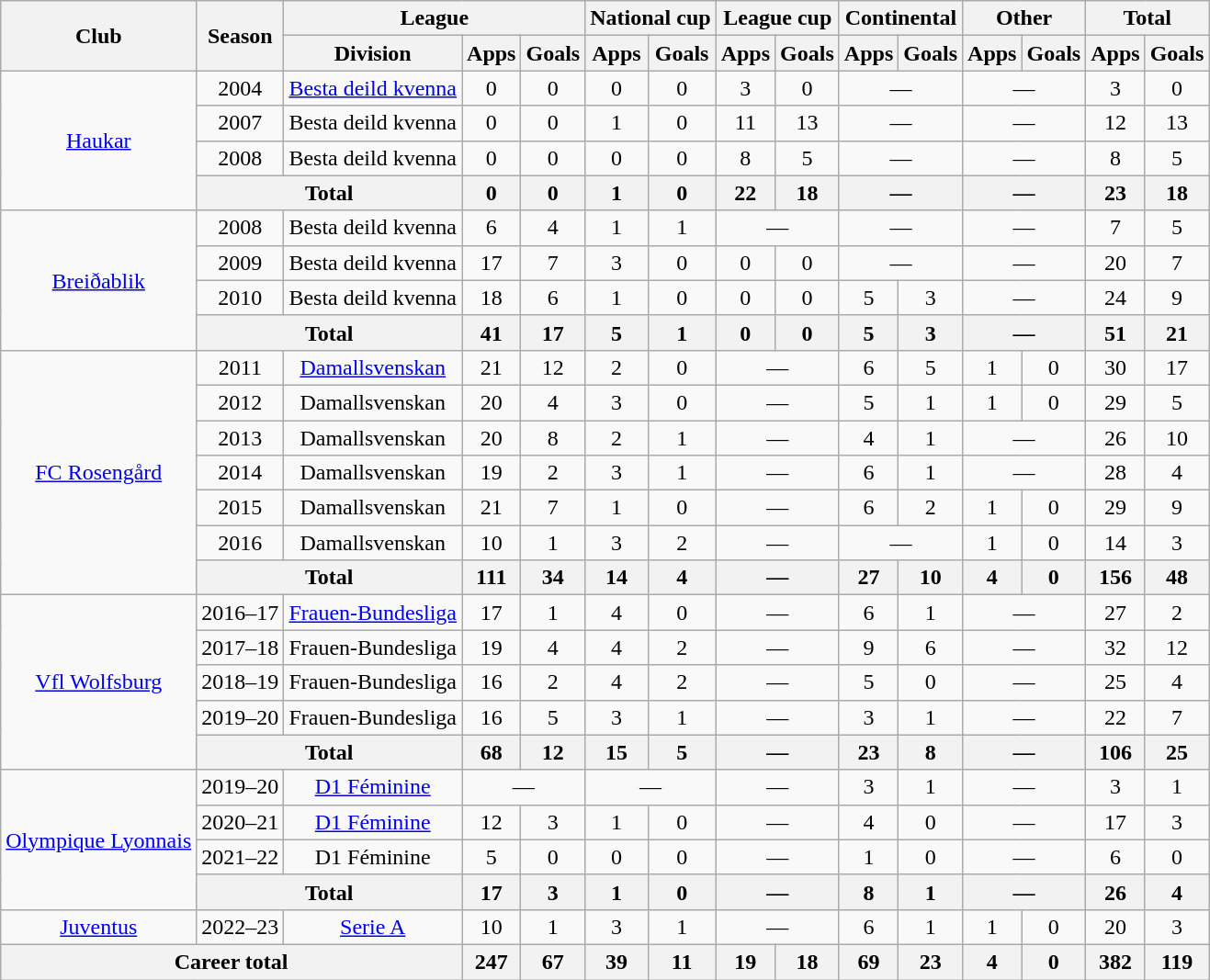<table class="wikitable" style="text-align:center">
<tr>
<th rowspan="2">Club</th>
<th rowspan="2">Season</th>
<th colspan="3">League</th>
<th colspan="2">National cup</th>
<th colspan="2">League cup</th>
<th colspan="2">Continental</th>
<th colspan="2">Other</th>
<th colspan="2">Total</th>
</tr>
<tr>
<th>Division</th>
<th>Apps</th>
<th>Goals</th>
<th>Apps</th>
<th>Goals</th>
<th>Apps</th>
<th>Goals</th>
<th>Apps</th>
<th>Goals</th>
<th>Apps</th>
<th>Goals</th>
<th>Apps</th>
<th>Goals</th>
</tr>
<tr>
<td rowspan="4"><a href='#'>Haukar</a></td>
<td>2004</td>
<td><a href='#'>Besta deild kvenna</a></td>
<td>0</td>
<td>0</td>
<td>0</td>
<td>0</td>
<td>3</td>
<td>0</td>
<td colspan="2">—</td>
<td colspan="2">—</td>
<td>3</td>
<td>0</td>
</tr>
<tr>
<td>2007</td>
<td>Besta deild kvenna</td>
<td>0</td>
<td>0</td>
<td>1</td>
<td>0</td>
<td>11</td>
<td>13</td>
<td colspan="2">—</td>
<td colspan="2">—</td>
<td>12</td>
<td>13</td>
</tr>
<tr>
<td>2008</td>
<td>Besta deild kvenna</td>
<td>0</td>
<td>0</td>
<td>0</td>
<td>0</td>
<td>8</td>
<td>5</td>
<td colspan="2">—</td>
<td colspan="2">—</td>
<td>8</td>
<td>5</td>
</tr>
<tr>
<th colspan="2">Total</th>
<th>0</th>
<th>0</th>
<th>1</th>
<th>0</th>
<th>22</th>
<th>18</th>
<th colspan="2">—</th>
<th colspan="2">—</th>
<th>23</th>
<th>18</th>
</tr>
<tr>
<td rowspan="4"><a href='#'>Breiðablik</a></td>
<td>2008</td>
<td>Besta deild kvenna</td>
<td>6</td>
<td>4</td>
<td>1</td>
<td>1</td>
<td colspan="2">—</td>
<td colspan="2">—</td>
<td colspan="2">—</td>
<td>7</td>
<td>5</td>
</tr>
<tr>
<td>2009</td>
<td>Besta deild kvenna</td>
<td>17</td>
<td>7</td>
<td>3</td>
<td>0</td>
<td>0</td>
<td>0</td>
<td colspan="2">—</td>
<td colspan="2">—</td>
<td>20</td>
<td>7</td>
</tr>
<tr>
<td>2010</td>
<td>Besta deild kvenna</td>
<td>18</td>
<td>6</td>
<td>1</td>
<td>0</td>
<td>0</td>
<td>0</td>
<td>5</td>
<td>3</td>
<td colspan="2">—</td>
<td>24</td>
<td>9</td>
</tr>
<tr>
<th colspan="2">Total</th>
<th>41</th>
<th>17</th>
<th>5</th>
<th>1</th>
<th>0</th>
<th>0</th>
<th>5</th>
<th>3</th>
<th colspan="2">—</th>
<th>51</th>
<th>21</th>
</tr>
<tr>
<td rowspan="7"><a href='#'>FC Rosengård</a></td>
<td>2011</td>
<td><a href='#'>Damallsvenskan</a></td>
<td>21</td>
<td>12</td>
<td>2</td>
<td>0</td>
<td colspan="2">—</td>
<td>6</td>
<td>5</td>
<td>1</td>
<td>0</td>
<td>30</td>
<td>17</td>
</tr>
<tr>
<td>2012</td>
<td>Damallsvenskan</td>
<td>20</td>
<td>4</td>
<td>3</td>
<td>0</td>
<td colspan="2">—</td>
<td>5</td>
<td>1</td>
<td>1</td>
<td>0</td>
<td>29</td>
<td>5</td>
</tr>
<tr>
<td>2013</td>
<td>Damallsvenskan</td>
<td>20</td>
<td>8</td>
<td>2</td>
<td>1</td>
<td colspan="2">—</td>
<td>4</td>
<td>1</td>
<td colspan="2">—</td>
<td>26</td>
<td>10</td>
</tr>
<tr>
<td>2014</td>
<td>Damallsvenskan</td>
<td>19</td>
<td>2</td>
<td>3</td>
<td>1</td>
<td colspan="2">—</td>
<td>6</td>
<td>1</td>
<td colspan="2">—</td>
<td>28</td>
<td>4</td>
</tr>
<tr>
<td>2015</td>
<td>Damallsvenskan</td>
<td>21</td>
<td>7</td>
<td>1</td>
<td>0</td>
<td colspan="2">—</td>
<td>6</td>
<td>2</td>
<td>1</td>
<td>0</td>
<td>29</td>
<td>9</td>
</tr>
<tr>
<td>2016</td>
<td>Damallsvenskan</td>
<td>10</td>
<td>1</td>
<td>3</td>
<td>2</td>
<td colspan="2">—</td>
<td colspan="2">—</td>
<td>1</td>
<td>0</td>
<td>14</td>
<td>3</td>
</tr>
<tr>
<th colspan="2">Total</th>
<th>111</th>
<th>34</th>
<th>14</th>
<th>4</th>
<th colspan="2">—</th>
<th>27</th>
<th>10</th>
<th>4</th>
<th>0</th>
<th>156</th>
<th>48</th>
</tr>
<tr>
<td rowspan="5"><a href='#'>Vfl Wolfsburg</a></td>
<td>2016–17</td>
<td><a href='#'>Frauen-Bundesliga</a></td>
<td>17</td>
<td>1</td>
<td>4</td>
<td>0</td>
<td colspan="2">—</td>
<td>6</td>
<td>1</td>
<td colspan="2">—</td>
<td>27</td>
<td>2</td>
</tr>
<tr>
<td>2017–18</td>
<td>Frauen-Bundesliga</td>
<td>19</td>
<td>4</td>
<td>4</td>
<td>2</td>
<td colspan="2">—</td>
<td>9</td>
<td>6</td>
<td colspan="2">—</td>
<td>32</td>
<td>12</td>
</tr>
<tr>
<td>2018–19</td>
<td>Frauen-Bundesliga</td>
<td>16</td>
<td>2</td>
<td>4</td>
<td>2</td>
<td colspan="2">—</td>
<td>5</td>
<td>0</td>
<td colspan="2">—</td>
<td>25</td>
<td>4</td>
</tr>
<tr>
<td>2019–20</td>
<td>Frauen-Bundesliga</td>
<td>16</td>
<td>5</td>
<td>3</td>
<td>1</td>
<td colspan="2">—</td>
<td>3</td>
<td>1</td>
<td colspan="2">—</td>
<td>22</td>
<td>7</td>
</tr>
<tr>
<th colspan="2">Total</th>
<th>68</th>
<th>12</th>
<th>15</th>
<th>5</th>
<th colspan="2">—</th>
<th>23</th>
<th>8</th>
<th colspan="2">—</th>
<th>106</th>
<th>25</th>
</tr>
<tr>
<td rowspan="4"><a href='#'>Olympique Lyonnais</a></td>
<td>2019–20</td>
<td><a href='#'>D1 Féminine</a></td>
<td colspan="2">—</td>
<td colspan="2">—</td>
<td colspan="2">—</td>
<td>3</td>
<td>1</td>
<td colspan="2">—</td>
<td>3</td>
<td>1</td>
</tr>
<tr>
<td>2020–21</td>
<td><a href='#'>D1 Féminine</a></td>
<td>12</td>
<td>3</td>
<td>1</td>
<td>0</td>
<td colspan="2">—</td>
<td>4</td>
<td>0</td>
<td colspan="2">—</td>
<td>17</td>
<td>3</td>
</tr>
<tr>
<td>2021–22</td>
<td>D1 Féminine</td>
<td>5</td>
<td>0</td>
<td>0</td>
<td>0</td>
<td colspan="2">—</td>
<td>1</td>
<td>0</td>
<td colspan="2">—</td>
<td>6</td>
<td>0</td>
</tr>
<tr>
<th colspan="2">Total</th>
<th>17</th>
<th>3</th>
<th>1</th>
<th>0</th>
<th colspan="2">—</th>
<th>8</th>
<th>1</th>
<th colspan="2">—</th>
<th>26</th>
<th>4</th>
</tr>
<tr>
<td><a href='#'>Juventus</a></td>
<td>2022–23</td>
<td><a href='#'>Serie A</a></td>
<td>10</td>
<td>1</td>
<td>3</td>
<td>1</td>
<td colspan="2">—</td>
<td>6</td>
<td>1</td>
<td>1</td>
<td>0</td>
<td>20</td>
<td>3</td>
</tr>
<tr>
<th colspan="3">Career total</th>
<th>247</th>
<th>67</th>
<th>39</th>
<th>11</th>
<th>19</th>
<th>18</th>
<th>69</th>
<th>23</th>
<th>4</th>
<th>0</th>
<th>382</th>
<th>119</th>
</tr>
</table>
